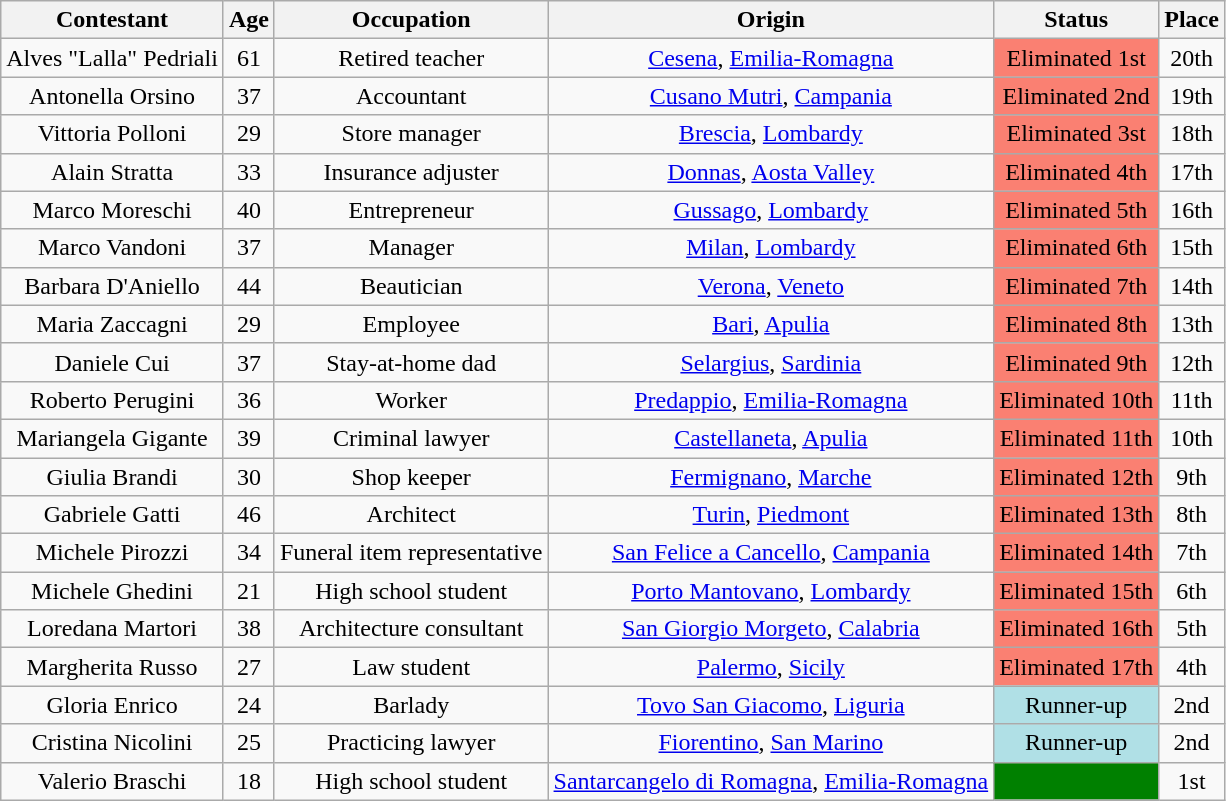<table class="wikitable" style="text-align: center;">
<tr>
<th>Contestant</th>
<th>Age</th>
<th>Occupation</th>
<th>Origin</th>
<th>Status</th>
<th>Place</th>
</tr>
<tr>
<td>Alves "Lalla" Pedriali</td>
<td>61</td>
<td>Retired teacher</td>
<td><a href='#'>Cesena</a>, <a href='#'>Emilia-Romagna</a></td>
<td bgcolor=#fa8072>Eliminated 1st</td>
<td>20th</td>
</tr>
<tr>
<td>Antonella Orsino</td>
<td>37</td>
<td>Accountant</td>
<td><a href='#'>Cusano Mutri</a>, <a href='#'>Campania</a></td>
<td bgcolor=#fa8072>Eliminated 2nd</td>
<td>19th</td>
</tr>
<tr>
<td>Vittoria Polloni</td>
<td>29</td>
<td>Store manager</td>
<td><a href='#'>Brescia</a>, <a href='#'>Lombardy</a></td>
<td bgcolor=#fa8072>Eliminated 3st</td>
<td>18th</td>
</tr>
<tr>
<td>Alain Stratta</td>
<td>33</td>
<td>Insurance adjuster</td>
<td><a href='#'>Donnas</a>, <a href='#'>Aosta Valley</a></td>
<td bgcolor=#fa8072>Eliminated 4th</td>
<td>17th</td>
</tr>
<tr>
<td>Marco Moreschi</td>
<td>40</td>
<td>Entrepreneur</td>
<td><a href='#'>Gussago</a>, <a href='#'>Lombardy</a></td>
<td bgcolor=#fa8072>Eliminated 5th</td>
<td>16th</td>
</tr>
<tr>
<td>Marco Vandoni</td>
<td>37</td>
<td>Manager</td>
<td><a href='#'>Milan</a>, <a href='#'>Lombardy</a></td>
<td bgcolor=#fa8072>Eliminated 6th</td>
<td>15th</td>
</tr>
<tr>
<td>Barbara D'Aniello</td>
<td>44</td>
<td>Beautician</td>
<td><a href='#'>Verona</a>, <a href='#'>Veneto</a></td>
<td bgcolor=#fa8072>Eliminated 7th</td>
<td>14th</td>
</tr>
<tr>
<td>Maria Zaccagni</td>
<td>29</td>
<td>Employee</td>
<td><a href='#'>Bari</a>, <a href='#'>Apulia</a></td>
<td bgcolor=#fa8072>Eliminated 8th</td>
<td>13th</td>
</tr>
<tr>
<td>Daniele Cui</td>
<td>37</td>
<td>Stay-at-home dad</td>
<td><a href='#'>Selargius</a>, <a href='#'>Sardinia</a></td>
<td bgcolor=#fa8072>Eliminated 9th</td>
<td>12th</td>
</tr>
<tr>
<td>Roberto Perugini</td>
<td>36</td>
<td>Worker</td>
<td><a href='#'>Predappio</a>, <a href='#'>Emilia-Romagna</a></td>
<td bgcolor=#fa8072>Eliminated 10th</td>
<td>11th</td>
</tr>
<tr>
<td>Mariangela Gigante</td>
<td>39</td>
<td>Criminal lawyer</td>
<td><a href='#'>Castellaneta</a>, <a href='#'>Apulia</a></td>
<td bgcolor=#fa8072>Eliminated 11th</td>
<td>10th</td>
</tr>
<tr>
<td>Giulia Brandi</td>
<td>30</td>
<td>Shop keeper</td>
<td><a href='#'>Fermignano</a>, <a href='#'>Marche</a></td>
<td bgcolor=#fa8072>Eliminated 12th</td>
<td>9th</td>
</tr>
<tr>
<td>Gabriele Gatti</td>
<td>46</td>
<td>Architect</td>
<td><a href='#'>Turin</a>, <a href='#'>Piedmont</a></td>
<td bgcolor=#fa8072>Eliminated 13th</td>
<td>8th</td>
</tr>
<tr>
<td>Michele Pirozzi</td>
<td>34</td>
<td>Funeral item representative</td>
<td><a href='#'>San Felice a Cancello</a>, <a href='#'>Campania</a></td>
<td bgcolor=#fa8072>Eliminated 14th</td>
<td>7th</td>
</tr>
<tr>
<td>Michele Ghedini</td>
<td>21</td>
<td>High school student</td>
<td><a href='#'>Porto Mantovano</a>, <a href='#'>Lombardy</a></td>
<td bgcolor=#fa8072>Eliminated 15th</td>
<td>6th</td>
</tr>
<tr>
<td>Loredana Martori</td>
<td>38</td>
<td>Architecture consultant</td>
<td><a href='#'>San Giorgio Morgeto</a>, <a href='#'>Calabria</a></td>
<td bgcolor=#fa8072>Eliminated 16th</td>
<td>5th</td>
</tr>
<tr>
<td>Margherita Russo</td>
<td>27</td>
<td>Law student</td>
<td><a href='#'>Palermo</a>, <a href='#'>Sicily</a></td>
<td bgcolor=#fa8072>Eliminated 17th</td>
<td>4th</td>
</tr>
<tr>
<td>Gloria Enrico</td>
<td>24</td>
<td>Barlady</td>
<td><a href='#'>Tovo San Giacomo</a>, <a href='#'>Liguria</a></td>
<td bgcolor=#B0E0E6>Runner-up</td>
<td>2nd</td>
</tr>
<tr>
<td>Cristina Nicolini</td>
<td>25</td>
<td>Practicing lawyer</td>
<td><a href='#'>Fiorentino</a>, <a href='#'>San Marino</a></td>
<td bgcolor=#B0E0E6>Runner-up</td>
<td>2nd</td>
</tr>
<tr>
<td>Valerio Braschi</td>
<td>18</td>
<td>High school student</td>
<td><a href='#'>Santarcangelo di Romagna</a>, <a href='#'>Emilia-Romagna</a></td>
<td bgcolor=green></td>
<td>1st</td>
</tr>
</table>
